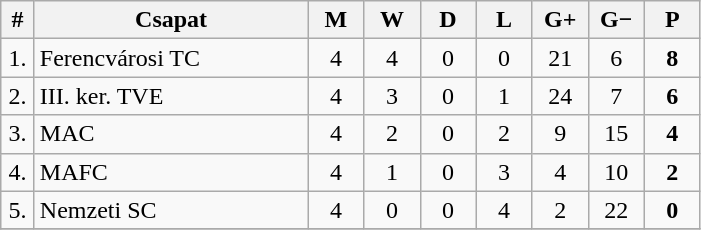<table class="wikitable" style="text-align: center;">
<tr>
<th width="15">#</th>
<th width="175">Csapat</th>
<th width="30">M</th>
<th width="30">W</th>
<th width="30">D</th>
<th width="30">L</th>
<th width="30">G+</th>
<th width="30">G−</th>
<th width="30">P</th>
</tr>
<tr>
<td>1.</td>
<td align="left">Ferencvárosi TC</td>
<td>4</td>
<td>4</td>
<td>0</td>
<td>0</td>
<td>21</td>
<td>6</td>
<td><strong>8</strong></td>
</tr>
<tr>
<td>2.</td>
<td align="left">III. ker. TVE</td>
<td>4</td>
<td>3</td>
<td>0</td>
<td>1</td>
<td>24</td>
<td>7</td>
<td><strong>6</strong></td>
</tr>
<tr>
<td>3.</td>
<td align="left">MAC</td>
<td>4</td>
<td>2</td>
<td>0</td>
<td>2</td>
<td>9</td>
<td>15</td>
<td><strong>4</strong></td>
</tr>
<tr>
<td>4.</td>
<td align="left">MAFC</td>
<td>4</td>
<td>1</td>
<td>0</td>
<td>3</td>
<td>4</td>
<td>10</td>
<td><strong>2</strong></td>
</tr>
<tr>
<td>5.</td>
<td align="left">Nemzeti SC</td>
<td>4</td>
<td>0</td>
<td>0</td>
<td>4</td>
<td>2</td>
<td>22</td>
<td><strong>0</strong></td>
</tr>
<tr>
</tr>
</table>
